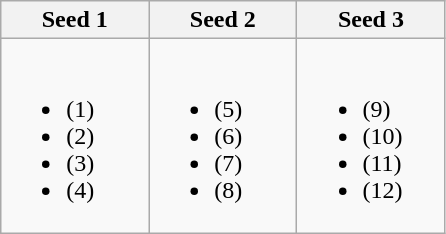<table class="wikitable">
<tr>
<th width=25%>Seed 1</th>
<th width=25%>Seed 2</th>
<th width=25%>Seed 3</th>
</tr>
<tr style="vertical-align: top;">
<td><br><ul><li> (1)</li><li> (2)</li><li> (3)</li><li> (4)</li></ul></td>
<td><br><ul><li> (5)</li><li> (6)</li><li> (7)</li><li> (8)</li></ul></td>
<td><br><ul><li> (9)</li><li> (10)</li><li> (11)</li><li> (12)</li></ul></td>
</tr>
</table>
